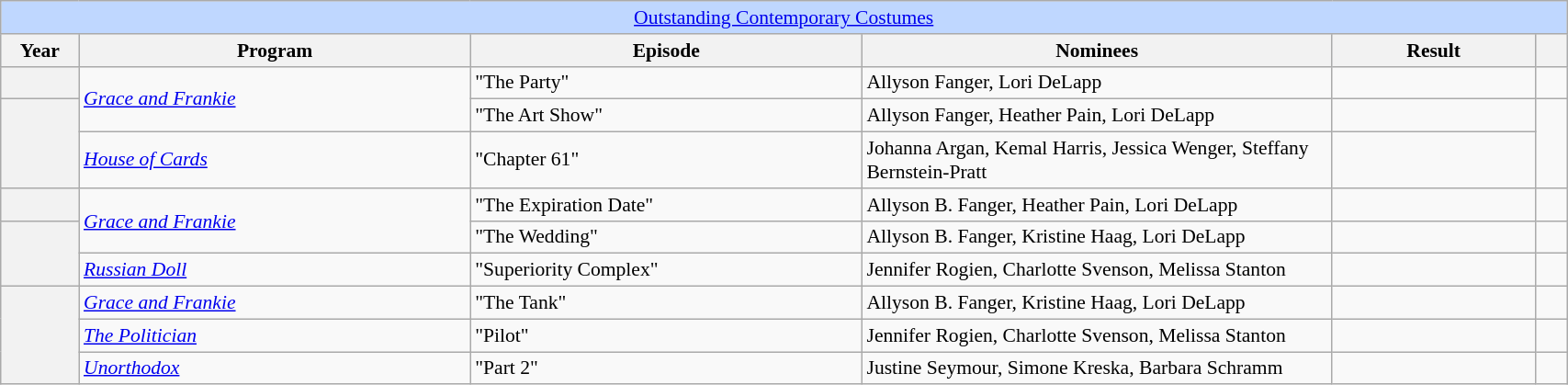<table class="wikitable plainrowheaders" style="font-size: 90%" width=90%>
<tr ---- bgcolor="#bfd7ff">
<td colspan=6 align=center><a href='#'>Outstanding Contemporary Costumes</a></td>
</tr>
<tr ---- bgcolor="#ebf5ff">
<th width="5%">Year</th>
<th width="25%">Program</th>
<th width="25%">Episode</th>
<th width="30%">Nominees</th>
<th width="13%">Result</th>
<th width="5%"></th>
</tr>
<tr>
<th scope=row></th>
<td rowspan="2"><em><a href='#'>Grace and Frankie</a></em></td>
<td>"The Party"</td>
<td>Allyson Fanger, Lori DeLapp</td>
<td></td>
<td></td>
</tr>
<tr>
<th scope=row rowspan="2"></th>
<td>"The Art Show"</td>
<td>Allyson Fanger, Heather Pain, Lori DeLapp</td>
<td></td>
<td rowspan="2"></td>
</tr>
<tr>
<td><em><a href='#'>House of Cards</a></em></td>
<td>"Chapter 61"</td>
<td>Johanna Argan, Kemal Harris, Jessica Wenger, Steffany Bernstein-Pratt</td>
<td></td>
</tr>
<tr>
<th scope=row></th>
<td rowspan="2"><em><a href='#'>Grace and Frankie</a></em></td>
<td>"The Expiration Date"</td>
<td>Allyson B. Fanger, Heather Pain, Lori DeLapp</td>
<td></td>
<td></td>
</tr>
<tr>
<th scope=row rowspan="2"></th>
<td>"The Wedding"</td>
<td>Allyson B. Fanger, Kristine Haag, Lori DeLapp</td>
<td></td>
<td></td>
</tr>
<tr>
<td><em><a href='#'>Russian Doll</a></em></td>
<td>"Superiority Complex"</td>
<td>Jennifer Rogien, Charlotte Svenson, Melissa Stanton</td>
<td></td>
<td></td>
</tr>
<tr>
<th scope=row rowspan="3"></th>
<td><em><a href='#'>Grace and Frankie</a></em></td>
<td>"The Tank"</td>
<td>Allyson B. Fanger, Kristine Haag, Lori DeLapp</td>
<td></td>
<td></td>
</tr>
<tr>
<td><em><a href='#'>The Politician</a></em></td>
<td>"Pilot"</td>
<td>Jennifer Rogien, Charlotte Svenson, Melissa Stanton</td>
<td></td>
<td></td>
</tr>
<tr>
<td><em><a href='#'>Unorthodox</a></em></td>
<td>"Part 2"</td>
<td>Justine Seymour, Simone Kreska, Barbara Schramm</td>
<td></td>
<td></td>
</tr>
</table>
